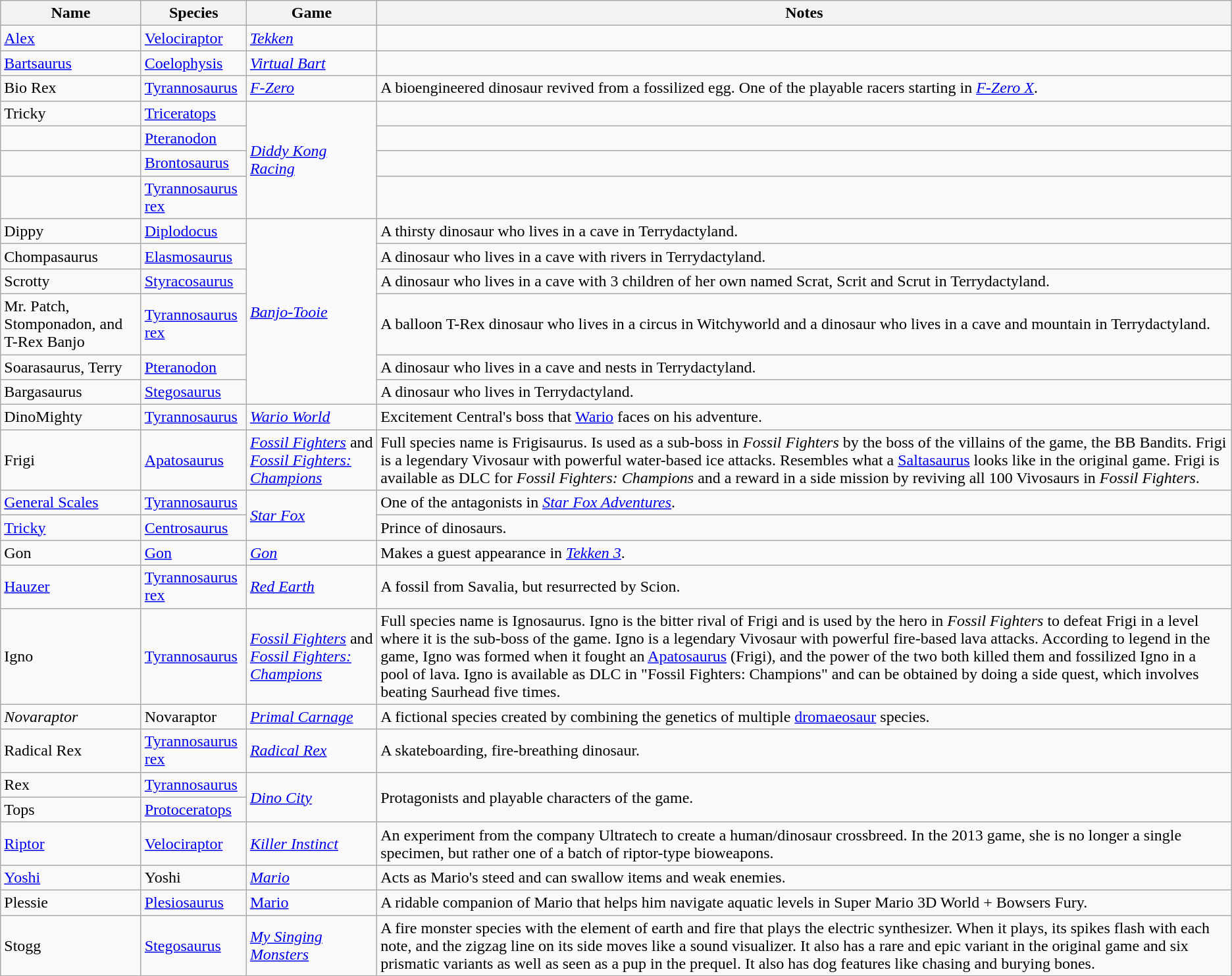<table class="wikitable sortable">
<tr>
<th>Name</th>
<th>Species</th>
<th>Game</th>
<th>Notes</th>
</tr>
<tr>
<td><a href='#'>Alex</a></td>
<td><a href='#'>Velociraptor</a></td>
<td><em><a href='#'>Tekken</a></em></td>
<td></td>
</tr>
<tr>
<td><a href='#'>Bartsaurus</a></td>
<td><a href='#'>Coelophysis</a></td>
<td><em><a href='#'>Virtual Bart</a></em></td>
<td></td>
</tr>
<tr>
<td>Bio Rex</td>
<td><a href='#'>Tyrannosaurus</a></td>
<td><em><a href='#'>F-Zero</a></em></td>
<td>A bioengineered dinosaur revived from a fossilized egg. One of the playable racers starting in <em><a href='#'>F-Zero X</a></em>.</td>
</tr>
<tr>
<td>Tricky</td>
<td><a href='#'>Triceratops</a></td>
<td rowspan="4"><em><a href='#'>Diddy Kong Racing</a></em></td>
<td></td>
</tr>
<tr>
<td></td>
<td><a href='#'>Pteranodon</a></td>
<td></td>
</tr>
<tr>
<td></td>
<td><a href='#'>Brontosaurus</a></td>
<td></td>
</tr>
<tr>
<td></td>
<td><a href='#'>Tyrannosaurus rex</a></td>
<td></td>
</tr>
<tr>
<td>Dippy</td>
<td><a href='#'>Diplodocus</a></td>
<td rowspan="6"><em><a href='#'>Banjo-Tooie</a></em></td>
<td>A thirsty dinosaur who lives in a cave in Terrydactyland.</td>
</tr>
<tr>
<td>Chompasaurus</td>
<td><a href='#'>Elasmosaurus</a></td>
<td>A dinosaur who lives in a cave with rivers in Terrydactyland.</td>
</tr>
<tr>
<td>Scrotty</td>
<td><a href='#'>Styracosaurus</a></td>
<td>A dinosaur who lives in a cave with 3 children of her own named Scrat, Scrit and Scrut in Terrydactyland.</td>
</tr>
<tr>
<td>Mr. Patch, Stomponadon, and T-Rex Banjo</td>
<td><a href='#'>Tyrannosaurus rex</a></td>
<td>A balloon T-Rex dinosaur who lives in a circus in Witchyworld and a dinosaur who lives in a cave and mountain in Terrydactyland.</td>
</tr>
<tr>
<td>Soarasaurus, Terry</td>
<td><a href='#'>Pteranodon</a></td>
<td>A dinosaur who lives in a cave and nests in Terrydactyland.</td>
</tr>
<tr>
<td>Bargasaurus</td>
<td><a href='#'>Stegosaurus</a></td>
<td>A dinosaur who lives in Terrydactyland.</td>
</tr>
<tr>
<td>DinoMighty</td>
<td><a href='#'>Tyrannosaurus</a></td>
<td><em><a href='#'>Wario World</a></em></td>
<td>Excitement Central's boss that <a href='#'>Wario</a> faces on his adventure.</td>
</tr>
<tr>
<td>Frigi</td>
<td><a href='#'>Apatosaurus</a></td>
<td><em><a href='#'>Fossil Fighters</a></em> and <em><a href='#'>Fossil Fighters: Champions</a></em></td>
<td>Full species name is Frigisaurus. Is used as a sub-boss in <em>Fossil Fighters</em> by the boss of the villains of the game, the BB Bandits. Frigi is a legendary Vivosaur with powerful water-based ice attacks. Resembles what a <a href='#'>Saltasaurus</a> looks like in the original game. Frigi is available as DLC for <em>Fossil Fighters: Champions</em> and a reward in a side mission by reviving all 100 Vivosaurs in <em>Fossil Fighters</em>.</td>
</tr>
<tr>
<td><a href='#'>General Scales</a></td>
<td><a href='#'>Tyrannosaurus</a></td>
<td rowspan="2"><em><a href='#'>Star Fox</a></em></td>
<td>One of the antagonists in <em><a href='#'>Star Fox Adventures</a></em>.</td>
</tr>
<tr>
<td><a href='#'>Tricky</a></td>
<td><a href='#'>Centrosaurus</a></td>
<td>Prince of dinosaurs.</td>
</tr>
<tr>
<td>Gon</td>
<td><a href='#'>Gon</a></td>
<td><em><a href='#'>Gon</a></em></td>
<td>Makes a guest appearance in <em><a href='#'>Tekken 3</a></em>.</td>
</tr>
<tr>
<td><a href='#'>Hauzer</a></td>
<td><a href='#'>Tyrannosaurus rex</a></td>
<td><em><a href='#'>Red Earth</a></em></td>
<td>A fossil from Savalia, but resurrected by Scion.</td>
</tr>
<tr>
<td>Igno</td>
<td><a href='#'>Tyrannosaurus</a></td>
<td><em><a href='#'>Fossil Fighters</a></em> and <em><a href='#'>Fossil Fighters: Champions</a></em></td>
<td>Full species name is Ignosaurus. Igno is the bitter rival of Frigi and is used by the hero in <em>Fossil Fighters</em> to defeat Frigi in a level where it is the sub-boss of the game. Igno is a legendary Vivosaur with powerful fire-based lava attacks. According to legend in the game, Igno was formed when it fought an <a href='#'>Apatosaurus</a> (Frigi), and the power of the two both killed them and fossilized Igno in a pool of lava. Igno is available as DLC in "Fossil Fighters: Champions" and can be obtained by doing a side quest, which involves beating Saurhead five times.</td>
</tr>
<tr>
<td><em>Novaraptor</em></td>
<td>Novaraptor</td>
<td><em><a href='#'>Primal Carnage</a></em></td>
<td>A fictional species created by combining the genetics of multiple <a href='#'>dromaeosaur</a> species.</td>
</tr>
<tr>
<td>Radical Rex</td>
<td><a href='#'>Tyrannosaurus rex</a></td>
<td><em><a href='#'>Radical Rex</a></em></td>
<td>A skateboarding, fire-breathing dinosaur.</td>
</tr>
<tr>
<td>Rex</td>
<td><a href='#'>Tyrannosaurus</a></td>
<td rowspan="2"><em><a href='#'>Dino City</a></em></td>
<td rowspan="2">Protagonists and playable characters of the game.</td>
</tr>
<tr>
<td>Tops</td>
<td><a href='#'>Protoceratops</a></td>
</tr>
<tr>
<td><a href='#'>Riptor</a></td>
<td><a href='#'>Velociraptor</a></td>
<td><em><a href='#'>Killer Instinct</a></em></td>
<td>An experiment from the company Ultratech to create a human/dinosaur crossbreed. In the 2013 game, she is no longer a single specimen, but rather one of a batch of riptor-type bioweapons.</td>
</tr>
<tr>
<td><a href='#'>Yoshi</a></td>
<td>Yoshi</td>
<td><em><a href='#'>Mario</a></em></td>
<td>Acts as Mario's steed and can swallow items and weak enemies.</td>
</tr>
<tr>
<td>Plessie</td>
<td><a href='#'>Plesiosaurus</a></td>
<td><a href='#'>Mario</a></td>
<td>A ridable companion of Mario that helps him navigate aquatic levels in Super Mario 3D World + Bowsers Fury.</td>
</tr>
<tr>
<td>Stogg</td>
<td><a href='#'>Stegosaurus</a></td>
<td rowspan="2"><em><a href='#'>My Singing Monsters</a></em></td>
<td rowspan="2">A fire monster species with the element of earth and fire that plays the electric synthesizer. When it plays, its spikes flash with each note, and the zigzag line on its side moves like a sound visualizer. It also has a rare and epic variant in the original game and six prismatic variants as well as seen as a pup in the prequel. It also has dog features like chasing and burying bones.</td>
</tr>
<tr>
</tr>
</table>
